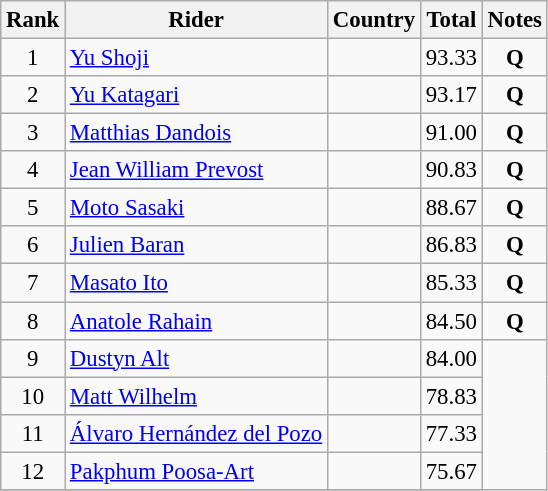<table class="wikitable sortable" style="font-size:95%; text-align:center;">
<tr>
<th>Rank</th>
<th>Rider</th>
<th>Country</th>
<th>Total</th>
<th>Notes</th>
</tr>
<tr>
<td>1</td>
<td align=left><a href='#'>Yu Shoji</a></td>
<td align=left></td>
<td>93.33</td>
<td><strong>Q</strong></td>
</tr>
<tr>
<td>2</td>
<td align=left><a href='#'>Yu Katagari</a></td>
<td align=left></td>
<td>93.17</td>
<td><strong>Q</strong></td>
</tr>
<tr>
<td>3</td>
<td align=left><a href='#'>Matthias Dandois</a></td>
<td align=left></td>
<td>91.00</td>
<td><strong>Q</strong></td>
</tr>
<tr>
<td>4</td>
<td align=left><a href='#'>Jean William Prevost</a></td>
<td align=left></td>
<td>90.83</td>
<td><strong>Q</strong></td>
</tr>
<tr>
<td>5</td>
<td align=left><a href='#'>Moto Sasaki</a></td>
<td align=left></td>
<td>88.67</td>
<td><strong>Q</strong></td>
</tr>
<tr>
<td>6</td>
<td align=left><a href='#'>Julien Baran</a></td>
<td align=left></td>
<td>86.83</td>
<td><strong>Q</strong></td>
</tr>
<tr>
<td>7</td>
<td align=left><a href='#'>Masato Ito</a></td>
<td align=left></td>
<td>85.33</td>
<td><strong>Q</strong></td>
</tr>
<tr>
<td>8</td>
<td align=left><a href='#'>Anatole Rahain</a></td>
<td align=left></td>
<td>84.50</td>
<td><strong>Q</strong></td>
</tr>
<tr>
<td>9</td>
<td align=left><a href='#'>Dustyn Alt</a></td>
<td align=left></td>
<td>84.00</td>
</tr>
<tr>
<td>10</td>
<td align=left><a href='#'>Matt Wilhelm</a></td>
<td align=left></td>
<td>78.83</td>
</tr>
<tr>
<td>11</td>
<td align=left><a href='#'>Álvaro Hernández del Pozo</a></td>
<td align=left></td>
<td>77.33</td>
</tr>
<tr>
<td>12</td>
<td align=left><a href='#'>Pakphum Poosa-Art</a></td>
<td align=left></td>
<td>75.67</td>
</tr>
<tr>
</tr>
</table>
